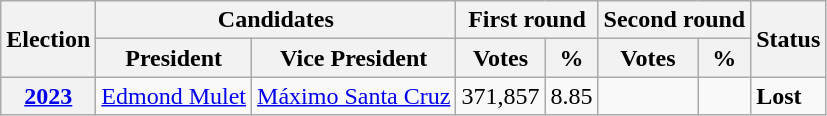<table class="wikitable" text-align:center;">
<tr>
<th rowspan=2>Election</th>
<th colspan=2>Candidates</th>
<th colspan=2>First round</th>
<th colspan=2>Second round</th>
<th rowspan=2>Status</th>
</tr>
<tr>
<th>President</th>
<th>Vice President</th>
<th>Votes</th>
<th>%</th>
<th>Votes</th>
<th>%</th>
</tr>
<tr>
<th><a href='#'>2023</a></th>
<td><a href='#'>Edmond Mulet</a></td>
<td><a href='#'>Máximo Santa Cruz</a></td>
<td>371,857</td>
<td>8.85</td>
<td></td>
<td></td>
<td><strong>Lost</strong> </td>
</tr>
</table>
